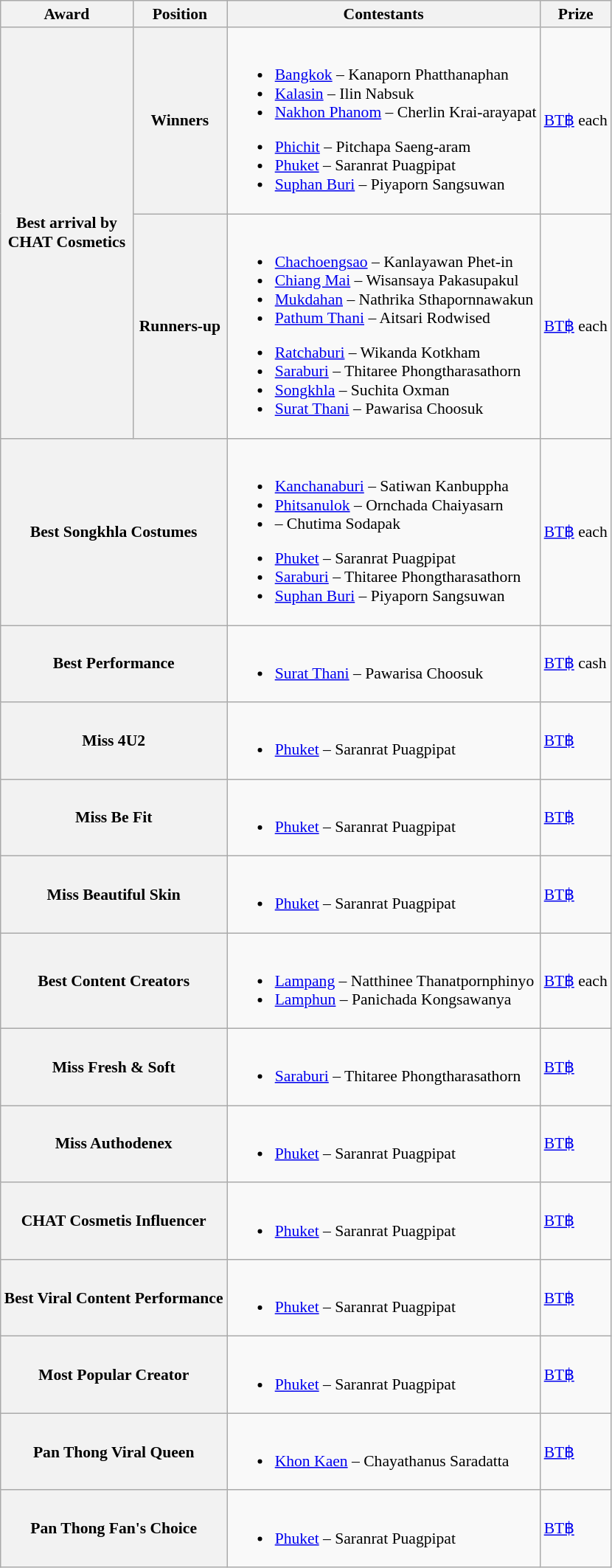<table class="wikitable sticky-header" style="font-size: 90%;">
<tr>
<th>Award</th>
<th>Position</th>
<th>Contestants</th>
<th>Prize</th>
</tr>
<tr>
<th rowspan=2>Best arrival by<br>CHAT Cosmetics</th>
<th>Winners</th>
<td><br><ul><li><a href='#'>Bangkok</a> – Kanaporn Phatthanaphan</li><li><a href='#'>Kalasin</a> – Ilin Nabsuk</li><li><a href='#'>Nakhon Phanom</a> – Cherlin Krai-arayapat</li></ul><ul><li><a href='#'>Phichit</a> – Pitchapa Saeng-aram</li><li><a href='#'>Phuket</a> – Saranrat Puagpipat</li><li><a href='#'>Suphan Buri</a> – Piyaporn Sangsuwan</li></ul></td>
<td><a href='#'>BT฿</a> each</td>
</tr>
<tr>
<th>Runners-up</th>
<td><br><ul><li><a href='#'>Chachoengsao</a> – Kanlayawan Phet-in</li><li><a href='#'>Chiang Mai</a> – Wisansaya Pakasupakul</li><li><a href='#'>Mukdahan</a> – Nathrika Sthapornnawakun</li><li><a href='#'>Pathum Thani</a> – Aitsari Rodwised</li></ul><ul><li><a href='#'>Ratchaburi</a> – Wikanda Kotkham</li><li><a href='#'>Saraburi</a> – Thitaree Phongtharasathorn</li><li><a href='#'>Songkhla</a> – Suchita Oxman</li><li><a href='#'>Surat Thani</a> – Pawarisa Choosuk</li></ul></td>
<td><a href='#'>BT฿</a> each</td>
</tr>
<tr>
<th colspan=2>Best Songkhla Costumes</th>
<td><br><ul><li><a href='#'>Kanchanaburi</a> – Satiwan Kanbuppha</li><li><a href='#'>Phitsanulok</a> – Ornchada Chaiyasarn</li><li> – Chutima Sodapak</li></ul><ul><li><a href='#'>Phuket</a> – Saranrat Puagpipat</li><li><a href='#'>Saraburi</a> – Thitaree Phongtharasathorn</li><li><a href='#'>Suphan Buri</a> – Piyaporn Sangsuwan</li></ul></td>
<td><a href='#'>BT฿</a> each</td>
</tr>
<tr>
<th colspan=2>Best Performance</th>
<td><br><ul><li><a href='#'>Surat Thani</a> – Pawarisa Choosuk</li></ul></td>
<td><a href='#'>BT฿</a> cash</td>
</tr>
<tr>
<th colspan=2>Miss 4U2</th>
<td><br><ul><li><a href='#'>Phuket</a> – Saranrat Puagpipat</li></ul></td>
<td><a href='#'>BT฿</a></td>
</tr>
<tr>
<th colspan=2>Miss Be Fit</th>
<td><br><ul><li><a href='#'>Phuket</a> – Saranrat Puagpipat</li></ul></td>
<td><a href='#'>BT฿</a></td>
</tr>
<tr>
<th colspan=2>Miss Beautiful Skin</th>
<td><br><ul><li><a href='#'>Phuket</a> – Saranrat Puagpipat</li></ul></td>
<td><a href='#'>BT฿</a></td>
</tr>
<tr>
<th colspan=2>Best Content Creators</th>
<td><br><ul><li><a href='#'>Lampang</a> – Natthinee Thanatpornphinyo</li><li><a href='#'>Lamphun</a> – Panichada Kongsawanya</li></ul></td>
<td><a href='#'>BT฿</a> each</td>
</tr>
<tr>
<th colspan=2>Miss Fresh & Soft</th>
<td><br><ul><li><a href='#'>Saraburi</a> – Thitaree Phongtharasathorn</li></ul></td>
<td><a href='#'>BT฿</a></td>
</tr>
<tr>
<th colspan=2>Miss Authodenex</th>
<td><br><ul><li><a href='#'>Phuket</a> – Saranrat Puagpipat</li></ul></td>
<td><a href='#'>BT฿</a></td>
</tr>
<tr>
<th colspan=2>CHAT Cosmetis Influencer</th>
<td><br><ul><li><a href='#'>Phuket</a> – Saranrat Puagpipat</li></ul></td>
<td><a href='#'>BT฿</a></td>
</tr>
<tr>
<th colspan=2>Best Viral Content Performance</th>
<td><br><ul><li><a href='#'>Phuket</a> – Saranrat Puagpipat</li></ul></td>
<td><a href='#'>BT฿</a></td>
</tr>
<tr>
<th colspan=2>Most Popular Creator</th>
<td><br><ul><li><a href='#'>Phuket</a> – Saranrat Puagpipat</li></ul></td>
<td><a href='#'>BT฿</a></td>
</tr>
<tr>
<th colspan=2>Pan Thong Viral Queen</th>
<td><br><ul><li><a href='#'>Khon Kaen</a> – Chayathanus Saradatta</li></ul></td>
<td><a href='#'>BT฿</a></td>
</tr>
<tr>
<th colspan=2>Pan Thong Fan's Choice</th>
<td><br><ul><li><a href='#'>Phuket</a> – Saranrat Puagpipat</li></ul></td>
<td><a href='#'>BT฿</a></td>
</tr>
</table>
